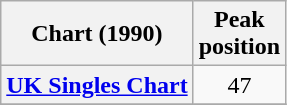<table class="wikitable sortable plainrowheaders" style="text-align:center">
<tr>
<th scope="col">Chart (1990)</th>
<th scope="col">Peak<br>position</th>
</tr>
<tr>
<th scope="row"><a href='#'>UK Singles Chart</a></th>
<td>47</td>
</tr>
<tr>
</tr>
</table>
